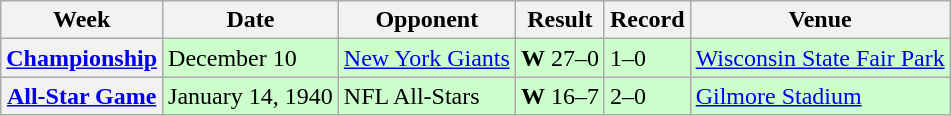<table class="wikitable">
<tr>
<th>Week</th>
<th>Date</th>
<th>Opponent</th>
<th>Result</th>
<th>Record</th>
<th>Venue</th>
</tr>
<tr style="background:#cfc">
<th><a href='#'>Championship</a></th>
<td>December 10</td>
<td><a href='#'>New York Giants</a></td>
<td><strong>W</strong> 27–0</td>
<td>1–0</td>
<td><a href='#'>Wisconsin State Fair Park</a></td>
</tr>
<tr style="background:#cfc">
<th><a href='#'>All-Star Game</a></th>
<td>January 14, 1940</td>
<td>NFL All-Stars</td>
<td><strong>W</strong> 16–7</td>
<td>2–0</td>
<td><a href='#'>Gilmore Stadium</a></td>
</tr>
</table>
